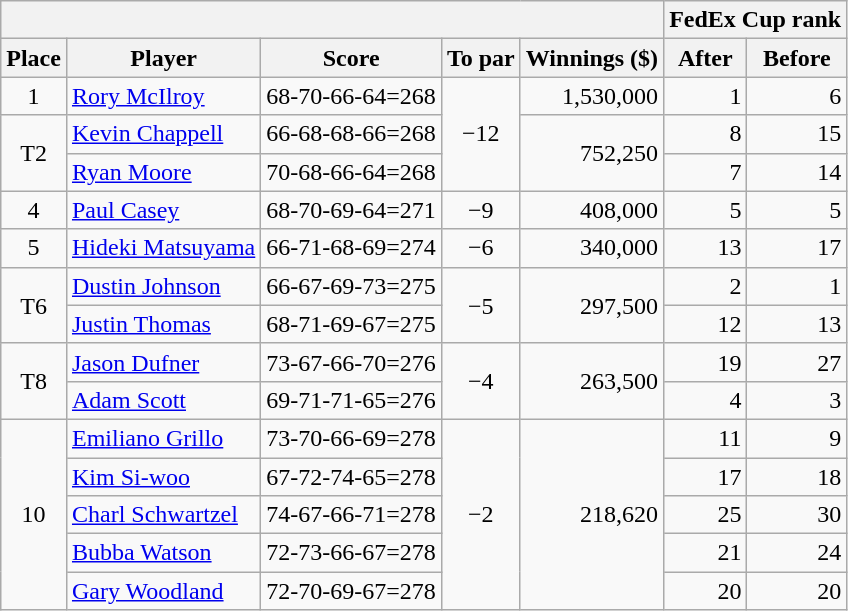<table class=wikitable>
<tr>
<th colspan=5></th>
<th colspan=2>FedEx Cup rank</th>
</tr>
<tr>
<th>Place</th>
<th>Player</th>
<th>Score</th>
<th>To par</th>
<th>Winnings ($)</th>
<th>After</th>
<th>Before</th>
</tr>
<tr>
<td align=center>1</td>
<td> <a href='#'>Rory McIlroy</a></td>
<td>68-70-66-64=268</td>
<td align=center rowspan=3>−12</td>
<td align=right>1,530,000</td>
<td align=right>1</td>
<td align=right>6</td>
</tr>
<tr>
<td align=center rowspan=2>T2</td>
<td> <a href='#'>Kevin Chappell</a></td>
<td>66-68-68-66=268</td>
<td align=right rowspan=2>752,250</td>
<td align=right>8</td>
<td align=right>15</td>
</tr>
<tr>
<td> <a href='#'>Ryan Moore</a></td>
<td>70-68-66-64=268</td>
<td align=right>7</td>
<td align=right>14</td>
</tr>
<tr>
<td align=center>4</td>
<td> <a href='#'>Paul Casey</a></td>
<td>68-70-69-64=271</td>
<td align=center>−9</td>
<td align=right>408,000</td>
<td align=right>5</td>
<td align=right>5</td>
</tr>
<tr>
<td align=center>5</td>
<td> <a href='#'>Hideki Matsuyama</a></td>
<td>66-71-68-69=274</td>
<td align=center>−6</td>
<td align=right>340,000</td>
<td align=right>13</td>
<td align=right>17</td>
</tr>
<tr>
<td align=center rowspan=2>T6</td>
<td> <a href='#'>Dustin Johnson</a></td>
<td>66-67-69-73=275</td>
<td align=center rowspan=2>−5</td>
<td align=right rowspan=2>297,500</td>
<td align=right>2</td>
<td align=right>1</td>
</tr>
<tr>
<td> <a href='#'>Justin Thomas</a></td>
<td>68-71-69-67=275</td>
<td align=right>12</td>
<td align=right>13</td>
</tr>
<tr>
<td align=center rowspan=2>T8</td>
<td> <a href='#'>Jason Dufner</a></td>
<td>73-67-66-70=276</td>
<td align=center rowspan=2>−4</td>
<td align=right rowspan=2>263,500</td>
<td align=right>19</td>
<td align=right>27</td>
</tr>
<tr>
<td> <a href='#'>Adam Scott</a></td>
<td>69-71-71-65=276</td>
<td align=right>4</td>
<td align=right>3</td>
</tr>
<tr>
<td align=center rowspan=5>10</td>
<td> <a href='#'>Emiliano Grillo</a></td>
<td>73-70-66-69=278</td>
<td align=center rowspan=5>−2</td>
<td align=right rowspan=5>218,620</td>
<td align=right>11</td>
<td align=right>9</td>
</tr>
<tr>
<td> <a href='#'>Kim Si-woo</a></td>
<td>67-72-74-65=278</td>
<td align=right>17</td>
<td align=right>18</td>
</tr>
<tr>
<td> <a href='#'>Charl Schwartzel</a></td>
<td>74-67-66-71=278</td>
<td align=right>25</td>
<td align=right>30</td>
</tr>
<tr>
<td> <a href='#'>Bubba Watson</a></td>
<td>72-73-66-67=278</td>
<td align=right>21</td>
<td align=right>24</td>
</tr>
<tr>
<td> <a href='#'>Gary Woodland</a></td>
<td>72-70-69-67=278</td>
<td align=right>20</td>
<td align=right>20</td>
</tr>
</table>
